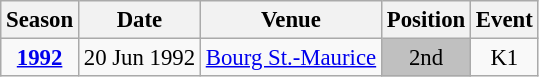<table class="wikitable" style="text-align:center; font-size:95%;">
<tr>
<th>Season</th>
<th>Date</th>
<th>Venue</th>
<th>Position</th>
<th>Event</th>
</tr>
<tr>
<td><strong><a href='#'>1992</a></strong></td>
<td align=right>20 Jun 1992</td>
<td align=left><a href='#'>Bourg St.-Maurice</a></td>
<td bgcolor=silver>2nd</td>
<td>K1</td>
</tr>
</table>
